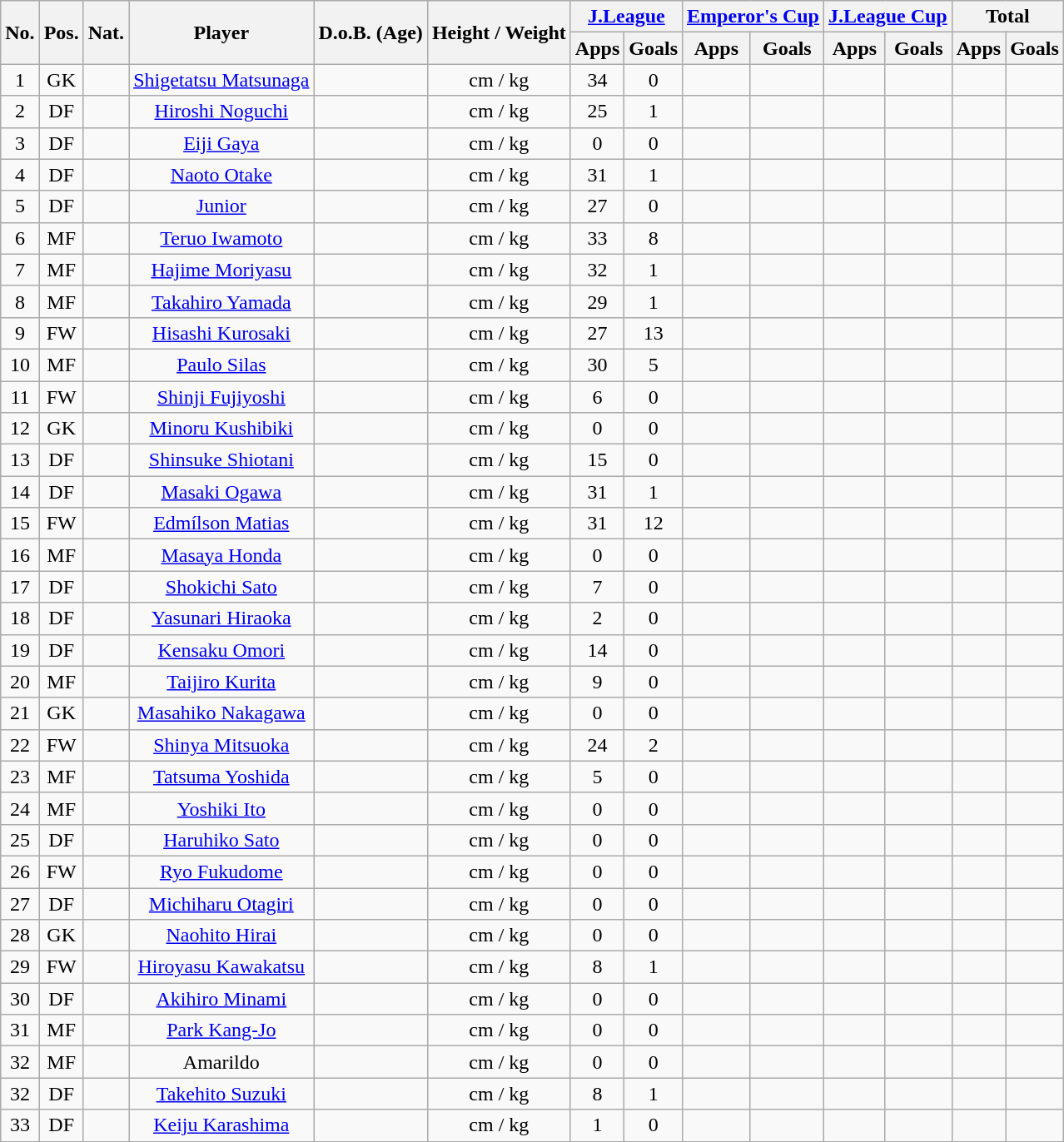<table class="wikitable" style="text-align:center;">
<tr>
<th rowspan="2">No.</th>
<th rowspan="2">Pos.</th>
<th rowspan="2">Nat.</th>
<th rowspan="2">Player</th>
<th rowspan="2">D.o.B. (Age)</th>
<th rowspan="2">Height / Weight</th>
<th colspan="2"><a href='#'>J.League</a></th>
<th colspan="2"><a href='#'>Emperor's Cup</a></th>
<th colspan="2"><a href='#'>J.League Cup</a></th>
<th colspan="2">Total</th>
</tr>
<tr>
<th>Apps</th>
<th>Goals</th>
<th>Apps</th>
<th>Goals</th>
<th>Apps</th>
<th>Goals</th>
<th>Apps</th>
<th>Goals</th>
</tr>
<tr>
<td>1</td>
<td>GK</td>
<td></td>
<td><a href='#'>Shigetatsu Matsunaga</a></td>
<td></td>
<td>cm / kg</td>
<td>34</td>
<td>0</td>
<td></td>
<td></td>
<td></td>
<td></td>
<td></td>
<td></td>
</tr>
<tr>
<td>2</td>
<td>DF</td>
<td></td>
<td><a href='#'>Hiroshi Noguchi</a></td>
<td></td>
<td>cm / kg</td>
<td>25</td>
<td>1</td>
<td></td>
<td></td>
<td></td>
<td></td>
<td></td>
<td></td>
</tr>
<tr>
<td>3</td>
<td>DF</td>
<td></td>
<td><a href='#'>Eiji Gaya</a></td>
<td></td>
<td>cm / kg</td>
<td>0</td>
<td>0</td>
<td></td>
<td></td>
<td></td>
<td></td>
<td></td>
<td></td>
</tr>
<tr>
<td>4</td>
<td>DF</td>
<td></td>
<td><a href='#'>Naoto Otake</a></td>
<td></td>
<td>cm / kg</td>
<td>31</td>
<td>1</td>
<td></td>
<td></td>
<td></td>
<td></td>
<td></td>
<td></td>
</tr>
<tr>
<td>5</td>
<td>DF</td>
<td></td>
<td><a href='#'>Junior</a></td>
<td></td>
<td>cm / kg</td>
<td>27</td>
<td>0</td>
<td></td>
<td></td>
<td></td>
<td></td>
<td></td>
<td></td>
</tr>
<tr>
<td>6</td>
<td>MF</td>
<td></td>
<td><a href='#'>Teruo Iwamoto</a></td>
<td></td>
<td>cm / kg</td>
<td>33</td>
<td>8</td>
<td></td>
<td></td>
<td></td>
<td></td>
<td></td>
<td></td>
</tr>
<tr>
<td>7</td>
<td>MF</td>
<td></td>
<td><a href='#'>Hajime Moriyasu</a></td>
<td></td>
<td>cm / kg</td>
<td>32</td>
<td>1</td>
<td></td>
<td></td>
<td></td>
<td></td>
<td></td>
<td></td>
</tr>
<tr>
<td>8</td>
<td>MF</td>
<td></td>
<td><a href='#'>Takahiro Yamada</a></td>
<td></td>
<td>cm / kg</td>
<td>29</td>
<td>1</td>
<td></td>
<td></td>
<td></td>
<td></td>
<td></td>
<td></td>
</tr>
<tr>
<td>9</td>
<td>FW</td>
<td></td>
<td><a href='#'>Hisashi Kurosaki</a></td>
<td></td>
<td>cm / kg</td>
<td>27</td>
<td>13</td>
<td></td>
<td></td>
<td></td>
<td></td>
<td></td>
<td></td>
</tr>
<tr>
<td>10</td>
<td>MF</td>
<td></td>
<td><a href='#'>Paulo Silas</a></td>
<td></td>
<td>cm / kg</td>
<td>30</td>
<td>5</td>
<td></td>
<td></td>
<td></td>
<td></td>
<td></td>
<td></td>
</tr>
<tr>
<td>11</td>
<td>FW</td>
<td></td>
<td><a href='#'>Shinji Fujiyoshi</a></td>
<td></td>
<td>cm / kg</td>
<td>6</td>
<td>0</td>
<td></td>
<td></td>
<td></td>
<td></td>
<td></td>
<td></td>
</tr>
<tr>
<td>12</td>
<td>GK</td>
<td></td>
<td><a href='#'>Minoru Kushibiki</a></td>
<td></td>
<td>cm / kg</td>
<td>0</td>
<td>0</td>
<td></td>
<td></td>
<td></td>
<td></td>
<td></td>
<td></td>
</tr>
<tr>
<td>13</td>
<td>DF</td>
<td></td>
<td><a href='#'>Shinsuke Shiotani</a></td>
<td></td>
<td>cm / kg</td>
<td>15</td>
<td>0</td>
<td></td>
<td></td>
<td></td>
<td></td>
<td></td>
<td></td>
</tr>
<tr>
<td>14</td>
<td>DF</td>
<td></td>
<td><a href='#'>Masaki Ogawa</a></td>
<td></td>
<td>cm / kg</td>
<td>31</td>
<td>1</td>
<td></td>
<td></td>
<td></td>
<td></td>
<td></td>
<td></td>
</tr>
<tr>
<td>15</td>
<td>FW</td>
<td></td>
<td><a href='#'>Edmílson Matias</a></td>
<td></td>
<td>cm / kg</td>
<td>31</td>
<td>12</td>
<td></td>
<td></td>
<td></td>
<td></td>
<td></td>
<td></td>
</tr>
<tr>
<td>16</td>
<td>MF</td>
<td></td>
<td><a href='#'>Masaya Honda</a></td>
<td></td>
<td>cm / kg</td>
<td>0</td>
<td>0</td>
<td></td>
<td></td>
<td></td>
<td></td>
<td></td>
<td></td>
</tr>
<tr>
<td>17</td>
<td>DF</td>
<td></td>
<td><a href='#'>Shokichi Sato</a></td>
<td></td>
<td>cm / kg</td>
<td>7</td>
<td>0</td>
<td></td>
<td></td>
<td></td>
<td></td>
<td></td>
<td></td>
</tr>
<tr>
<td>18</td>
<td>DF</td>
<td></td>
<td><a href='#'>Yasunari Hiraoka</a></td>
<td></td>
<td>cm / kg</td>
<td>2</td>
<td>0</td>
<td></td>
<td></td>
<td></td>
<td></td>
<td></td>
<td></td>
</tr>
<tr>
<td>19</td>
<td>DF</td>
<td></td>
<td><a href='#'>Kensaku Omori</a></td>
<td></td>
<td>cm / kg</td>
<td>14</td>
<td>0</td>
<td></td>
<td></td>
<td></td>
<td></td>
<td></td>
<td></td>
</tr>
<tr>
<td>20</td>
<td>MF</td>
<td></td>
<td><a href='#'>Taijiro Kurita</a></td>
<td></td>
<td>cm / kg</td>
<td>9</td>
<td>0</td>
<td></td>
<td></td>
<td></td>
<td></td>
<td></td>
<td></td>
</tr>
<tr>
<td>21</td>
<td>GK</td>
<td></td>
<td><a href='#'>Masahiko Nakagawa</a></td>
<td></td>
<td>cm / kg</td>
<td>0</td>
<td>0</td>
<td></td>
<td></td>
<td></td>
<td></td>
<td></td>
<td></td>
</tr>
<tr>
<td>22</td>
<td>FW</td>
<td></td>
<td><a href='#'>Shinya Mitsuoka</a></td>
<td></td>
<td>cm / kg</td>
<td>24</td>
<td>2</td>
<td></td>
<td></td>
<td></td>
<td></td>
<td></td>
<td></td>
</tr>
<tr>
<td>23</td>
<td>MF</td>
<td></td>
<td><a href='#'>Tatsuma Yoshida</a></td>
<td></td>
<td>cm / kg</td>
<td>5</td>
<td>0</td>
<td></td>
<td></td>
<td></td>
<td></td>
<td></td>
<td></td>
</tr>
<tr>
<td>24</td>
<td>MF</td>
<td></td>
<td><a href='#'>Yoshiki Ito</a></td>
<td></td>
<td>cm / kg</td>
<td>0</td>
<td>0</td>
<td></td>
<td></td>
<td></td>
<td></td>
<td></td>
<td></td>
</tr>
<tr>
<td>25</td>
<td>DF</td>
<td></td>
<td><a href='#'>Haruhiko Sato</a></td>
<td></td>
<td>cm / kg</td>
<td>0</td>
<td>0</td>
<td></td>
<td></td>
<td></td>
<td></td>
<td></td>
<td></td>
</tr>
<tr>
<td>26</td>
<td>FW</td>
<td></td>
<td><a href='#'>Ryo Fukudome</a></td>
<td></td>
<td>cm / kg</td>
<td>0</td>
<td>0</td>
<td></td>
<td></td>
<td></td>
<td></td>
<td></td>
<td></td>
</tr>
<tr>
<td>27</td>
<td>DF</td>
<td></td>
<td><a href='#'>Michiharu Otagiri</a></td>
<td></td>
<td>cm / kg</td>
<td>0</td>
<td>0</td>
<td></td>
<td></td>
<td></td>
<td></td>
<td></td>
<td></td>
</tr>
<tr>
<td>28</td>
<td>GK</td>
<td></td>
<td><a href='#'>Naohito Hirai</a></td>
<td></td>
<td>cm / kg</td>
<td>0</td>
<td>0</td>
<td></td>
<td></td>
<td></td>
<td></td>
<td></td>
<td></td>
</tr>
<tr>
<td>29</td>
<td>FW</td>
<td></td>
<td><a href='#'>Hiroyasu Kawakatsu</a></td>
<td></td>
<td>cm / kg</td>
<td>8</td>
<td>1</td>
<td></td>
<td></td>
<td></td>
<td></td>
<td></td>
<td></td>
</tr>
<tr>
<td>30</td>
<td>DF</td>
<td></td>
<td><a href='#'>Akihiro Minami</a></td>
<td></td>
<td>cm / kg</td>
<td>0</td>
<td>0</td>
<td></td>
<td></td>
<td></td>
<td></td>
<td></td>
<td></td>
</tr>
<tr>
<td>31</td>
<td>MF</td>
<td></td>
<td><a href='#'>Park Kang-Jo</a></td>
<td></td>
<td>cm / kg</td>
<td>0</td>
<td>0</td>
<td></td>
<td></td>
<td></td>
<td></td>
<td></td>
<td></td>
</tr>
<tr>
<td>32</td>
<td>MF</td>
<td></td>
<td>Amarildo</td>
<td></td>
<td>cm / kg</td>
<td>0</td>
<td>0</td>
<td></td>
<td></td>
<td></td>
<td></td>
<td></td>
<td></td>
</tr>
<tr>
<td>32</td>
<td>DF</td>
<td></td>
<td><a href='#'>Takehito Suzuki</a></td>
<td></td>
<td>cm / kg</td>
<td>8</td>
<td>1</td>
<td></td>
<td></td>
<td></td>
<td></td>
<td></td>
<td></td>
</tr>
<tr>
<td>33</td>
<td>DF</td>
<td></td>
<td><a href='#'>Keiju Karashima</a></td>
<td></td>
<td>cm / kg</td>
<td>1</td>
<td>0</td>
<td></td>
<td></td>
<td></td>
<td></td>
<td></td>
<td></td>
</tr>
</table>
